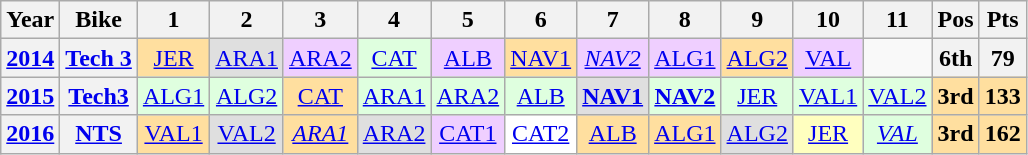<table class="wikitable" style="text-align:center">
<tr>
<th>Year</th>
<th>Bike</th>
<th>1</th>
<th>2</th>
<th>3</th>
<th>4</th>
<th>5</th>
<th>6</th>
<th>7</th>
<th>8</th>
<th>9</th>
<th>10</th>
<th>11</th>
<th>Pos</th>
<th>Pts</th>
</tr>
<tr>
<th><a href='#'>2014</a></th>
<th><a href='#'>Tech 3</a></th>
<td style="background:#ffdf9f;"><a href='#'>JER</a><br></td>
<td style="background:#dfdfdf;"><a href='#'>ARA1</a><br></td>
<td style="background:#efcfff;"><a href='#'>ARA2</a><br></td>
<td style="background:#dfffdf;"><a href='#'>CAT</a><br></td>
<td style="background:#efcfff;"><a href='#'>ALB</a><br></td>
<td style="background:#ffdf9f;"><a href='#'>NAV1</a><br></td>
<td style="background:#efcfff;"><em><a href='#'>NAV2</a></em><br></td>
<td style="background:#efcfff;"><a href='#'>ALG1</a><br></td>
<td style="background:#ffdf9f;"><a href='#'>ALG2</a><br></td>
<td style="background:#efcfff;"><a href='#'>VAL</a><br></td>
<td></td>
<th style="background:#;">6th</th>
<th style="background:#;">79</th>
</tr>
<tr>
<th><a href='#'>2015</a></th>
<th><a href='#'>Tech3</a></th>
<td style="background:#dfffdf;"><a href='#'>ALG1</a><br></td>
<td style="background:#dfffdf;"><a href='#'>ALG2</a><br></td>
<td style="background:#ffdf9f;"><a href='#'>CAT</a><br></td>
<td style="background:#dfffdf;"><a href='#'>ARA1</a><br></td>
<td style="background:#dfffdf;"><a href='#'>ARA2</a><br></td>
<td style="background:#dfffdf;"><a href='#'>ALB</a><br></td>
<td style="background:#dfdfdf;"><strong><a href='#'>NAV1</a></strong><br></td>
<td style="background:#dfffdf;"><strong><a href='#'>NAV2</a></strong><br></td>
<td style="background:#dfffdf;"><a href='#'>JER</a><br></td>
<td style="background:#dfffdf;"><a href='#'>VAL1</a><br></td>
<td style="background:#dfffdf;"><a href='#'>VAL2</a><br></td>
<th style="background:#ffdf9f;">3rd</th>
<th style="background:#ffdf9f;">133</th>
</tr>
<tr>
<th><a href='#'>2016</a></th>
<th><a href='#'>NTS</a></th>
<td style="background:#ffdf9f;"><a href='#'>VAL1</a><br></td>
<td style="background:#dfdfdf;"><a href='#'>VAL2</a><br></td>
<td style="background:#ffdf9f;"><em><a href='#'>ARA1</a></em><br></td>
<td style="background:#dfdfdf;"><a href='#'>ARA2</a><br></td>
<td style="background:#efcfff;"><a href='#'>CAT1</a><br></td>
<td style="background:#ffffff;"><a href='#'>CAT2</a><br></td>
<td style="background:#ffdf9f;"><a href='#'>ALB</a><br></td>
<td style="background:#ffdf9f;"><a href='#'>ALG1</a><br></td>
<td style="background:#dfdfdf;"><a href='#'>ALG2</a><br></td>
<td style="background:#ffffbf;"><a href='#'>JER</a><br></td>
<td style="background:#dfffdf;"><em><a href='#'>VAL</a></em><br></td>
<th style="background:#ffdf9f;">3rd</th>
<th style="background:#ffdf9f;">162</th>
</tr>
</table>
